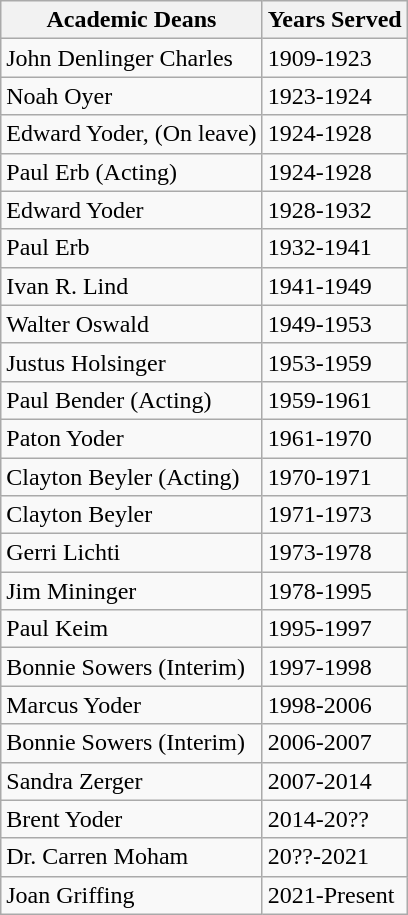<table class="wikitable">
<tr>
<th>Academic Deans</th>
<th>Years Served</th>
</tr>
<tr>
<td>John Denlinger Charles</td>
<td>1909-1923</td>
</tr>
<tr>
<td>Noah Oyer</td>
<td>1923-1924</td>
</tr>
<tr>
<td>Edward Yoder, (On leave)</td>
<td>1924-1928</td>
</tr>
<tr>
<td>Paul Erb (Acting)</td>
<td>1924-1928</td>
</tr>
<tr>
<td>Edward Yoder</td>
<td>1928-1932</td>
</tr>
<tr>
<td>Paul Erb</td>
<td>1932-1941</td>
</tr>
<tr>
<td>Ivan R. Lind</td>
<td>1941-1949</td>
</tr>
<tr>
<td>Walter Oswald</td>
<td>1949-1953</td>
</tr>
<tr>
<td>Justus Holsinger</td>
<td>1953-1959</td>
</tr>
<tr>
<td>Paul Bender (Acting)</td>
<td>1959-1961</td>
</tr>
<tr>
<td>Paton Yoder</td>
<td>1961-1970</td>
</tr>
<tr>
<td>Clayton Beyler (Acting)</td>
<td>1970-1971</td>
</tr>
<tr>
<td>Clayton Beyler</td>
<td>1971-1973</td>
</tr>
<tr>
<td>Gerri Lichti</td>
<td>1973-1978</td>
</tr>
<tr>
<td>Jim Mininger</td>
<td>1978-1995</td>
</tr>
<tr>
<td>Paul Keim</td>
<td>1995-1997</td>
</tr>
<tr>
<td>Bonnie Sowers (Interim)</td>
<td>1997-1998</td>
</tr>
<tr>
<td>Marcus Yoder</td>
<td>1998-2006</td>
</tr>
<tr>
<td>Bonnie Sowers (Interim)</td>
<td>2006-2007</td>
</tr>
<tr>
<td>Sandra Zerger</td>
<td>2007-2014</td>
</tr>
<tr>
<td>Brent Yoder</td>
<td>2014-20??</td>
</tr>
<tr>
<td>Dr. Carren Moham</td>
<td>20??-2021</td>
</tr>
<tr>
<td>Joan Griffing</td>
<td>2021-Present</td>
</tr>
</table>
